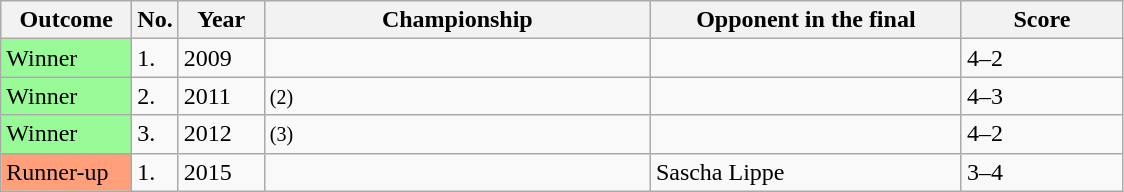<table class="sortable wikitable">
<tr>
<th width="80">Outcome</th>
<th width="20">No.</th>
<th width="50">Year</th>
<th width="250">Championship</th>
<th width="200">Opponent in the final</th>
<th width="100">Score</th>
</tr>
<tr>
<td style="background:#98fb98;">Winner</td>
<td>1.</td>
<td>2009</td>
<td></td>
<td> </td>
<td>4–2</td>
</tr>
<tr>
<td style="background:#98fb98;">Winner</td>
<td>2.</td>
<td>2011</td>
<td> <small>(2)</small></td>
<td> </td>
<td>4–3</td>
</tr>
<tr>
<td style="background:#98fb98;">Winner</td>
<td>3.</td>
<td>2012</td>
<td> <small>(3)</small></td>
<td> </td>
<td>4–2</td>
</tr>
<tr>
<td style="background:#ffa07a;">Runner-up</td>
<td>1.</td>
<td>2015</td>
<td></td>
<td> Sascha Lippe</td>
<td>3–4</td>
</tr>
</table>
